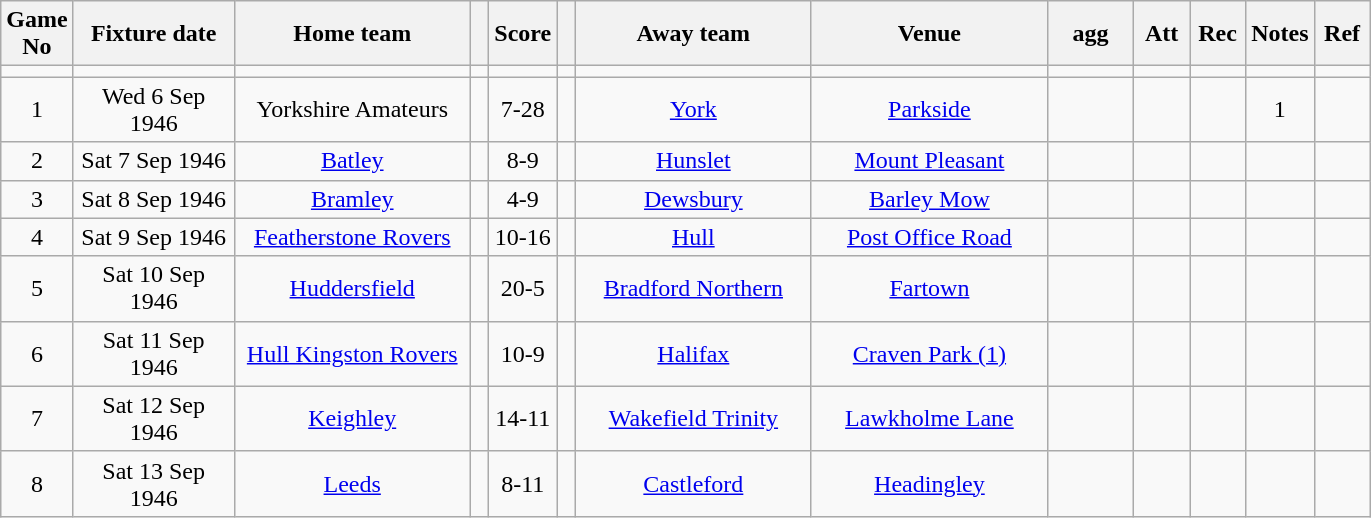<table class="wikitable" style="text-align:center;">
<tr>
<th width=20 abbr="No">Game No</th>
<th width=100 abbr="Date">Fixture date</th>
<th width=150 abbr="Home team">Home team</th>
<th width=5 abbr="space"></th>
<th width=20 abbr="Score">Score</th>
<th width=5 abbr="space"></th>
<th width=150 abbr="Away team">Away team</th>
<th width=150 abbr="Venue">Venue</th>
<th width=50 abbr="agg">agg</th>
<th width=30 abbr="Att">Att</th>
<th width=30 abbr="Rec">Rec</th>
<th width=20 abbr="Notes">Notes</th>
<th width=30 abbr="Ref">Ref</th>
</tr>
<tr>
<td></td>
<td></td>
<td></td>
<td></td>
<td></td>
<td></td>
<td></td>
<td></td>
<td></td>
<td></td>
<td></td>
<td></td>
</tr>
<tr>
<td>1</td>
<td>Wed 6 Sep 1946</td>
<td>Yorkshire Amateurs</td>
<td></td>
<td>7-28</td>
<td></td>
<td><a href='#'>York</a></td>
<td><a href='#'>Parkside</a></td>
<td></td>
<td></td>
<td></td>
<td>1</td>
<td></td>
</tr>
<tr>
<td>2</td>
<td>Sat 7 Sep 1946</td>
<td><a href='#'>Batley</a></td>
<td></td>
<td>8-9</td>
<td></td>
<td><a href='#'>Hunslet</a></td>
<td><a href='#'>Mount Pleasant</a></td>
<td></td>
<td></td>
<td></td>
<td></td>
<td></td>
</tr>
<tr>
<td>3</td>
<td>Sat 8 Sep 1946</td>
<td><a href='#'>Bramley</a></td>
<td></td>
<td>4-9</td>
<td></td>
<td><a href='#'>Dewsbury</a></td>
<td><a href='#'>Barley Mow</a></td>
<td></td>
<td></td>
<td></td>
<td></td>
<td></td>
</tr>
<tr>
<td>4</td>
<td>Sat 9 Sep 1946</td>
<td><a href='#'>Featherstone Rovers</a></td>
<td></td>
<td>10-16</td>
<td></td>
<td><a href='#'>Hull</a></td>
<td><a href='#'>Post Office Road</a></td>
<td></td>
<td></td>
<td></td>
<td></td>
<td></td>
</tr>
<tr>
<td>5</td>
<td>Sat 10 Sep 1946</td>
<td><a href='#'>Huddersfield</a></td>
<td></td>
<td>20-5</td>
<td></td>
<td><a href='#'>Bradford Northern</a></td>
<td><a href='#'>Fartown</a></td>
<td></td>
<td></td>
<td></td>
<td></td>
<td></td>
</tr>
<tr>
<td>6</td>
<td>Sat 11 Sep 1946</td>
<td><a href='#'>Hull Kingston Rovers</a></td>
<td></td>
<td>10-9</td>
<td></td>
<td><a href='#'>Halifax</a></td>
<td><a href='#'>Craven Park (1)</a></td>
<td></td>
<td></td>
<td></td>
<td></td>
<td></td>
</tr>
<tr>
<td>7</td>
<td>Sat 12 Sep 1946</td>
<td><a href='#'>Keighley</a></td>
<td></td>
<td>14-11</td>
<td></td>
<td><a href='#'>Wakefield Trinity</a></td>
<td><a href='#'>Lawkholme Lane</a></td>
<td></td>
<td></td>
<td></td>
<td></td>
<td></td>
</tr>
<tr>
<td>8</td>
<td>Sat 13 Sep 1946</td>
<td><a href='#'>Leeds</a></td>
<td></td>
<td>8-11</td>
<td></td>
<td><a href='#'>Castleford</a></td>
<td><a href='#'>Headingley</a></td>
<td></td>
<td></td>
<td></td>
<td></td>
<td></td>
</tr>
</table>
